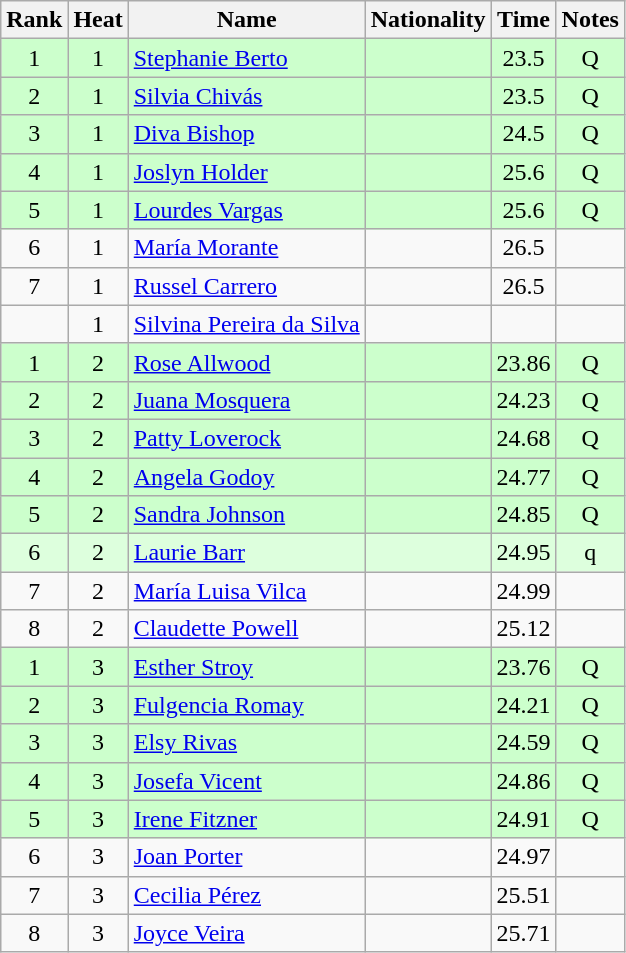<table class="wikitable sortable" style="text-align:center">
<tr>
<th>Rank</th>
<th>Heat</th>
<th>Name</th>
<th>Nationality</th>
<th>Time</th>
<th>Notes</th>
</tr>
<tr bgcolor=ccffcc>
<td>1</td>
<td>1</td>
<td align=left><a href='#'>Stephanie Berto</a></td>
<td align=left></td>
<td>23.5</td>
<td>Q</td>
</tr>
<tr bgcolor=ccffcc>
<td>2</td>
<td>1</td>
<td align=left><a href='#'>Silvia Chivás</a></td>
<td align=left></td>
<td>23.5</td>
<td>Q</td>
</tr>
<tr bgcolor=ccffcc>
<td>3</td>
<td>1</td>
<td align=left><a href='#'>Diva Bishop</a></td>
<td align=left></td>
<td>24.5</td>
<td>Q</td>
</tr>
<tr bgcolor=ccffcc>
<td>4</td>
<td>1</td>
<td align=left><a href='#'>Joslyn Holder</a></td>
<td align=left></td>
<td>25.6</td>
<td>Q</td>
</tr>
<tr bgcolor=ccffcc>
<td>5</td>
<td>1</td>
<td align=left><a href='#'>Lourdes Vargas</a></td>
<td align=left></td>
<td>25.6</td>
<td>Q</td>
</tr>
<tr>
<td>6</td>
<td>1</td>
<td align=left><a href='#'>María Morante</a></td>
<td align=left></td>
<td>26.5</td>
<td></td>
</tr>
<tr>
<td>7</td>
<td>1</td>
<td align=left><a href='#'>Russel Carrero</a></td>
<td align=left></td>
<td>26.5</td>
<td></td>
</tr>
<tr>
<td></td>
<td>1</td>
<td align=left><a href='#'>Silvina Pereira da Silva</a></td>
<td align=left></td>
<td></td>
<td></td>
</tr>
<tr bgcolor=ccffcc>
<td>1</td>
<td>2</td>
<td align=left><a href='#'>Rose Allwood</a></td>
<td align=left></td>
<td>23.86</td>
<td>Q</td>
</tr>
<tr bgcolor=ccffcc>
<td>2</td>
<td>2</td>
<td align=left><a href='#'>Juana Mosquera</a></td>
<td align=left></td>
<td>24.23</td>
<td>Q</td>
</tr>
<tr bgcolor=ccffcc>
<td>3</td>
<td>2</td>
<td align=left><a href='#'>Patty Loverock</a></td>
<td align=left></td>
<td>24.68</td>
<td>Q</td>
</tr>
<tr bgcolor=ccffcc>
<td>4</td>
<td>2</td>
<td align=left><a href='#'>Angela Godoy</a></td>
<td align=left></td>
<td>24.77</td>
<td>Q</td>
</tr>
<tr bgcolor=ccffcc>
<td>5</td>
<td>2</td>
<td align=left><a href='#'>Sandra Johnson</a></td>
<td align=left></td>
<td>24.85</td>
<td>Q</td>
</tr>
<tr bgcolor=ddffdd>
<td>6</td>
<td>2</td>
<td align=left><a href='#'>Laurie Barr</a></td>
<td align=left></td>
<td>24.95</td>
<td>q</td>
</tr>
<tr>
<td>7</td>
<td>2</td>
<td align=left><a href='#'>María Luisa Vilca</a></td>
<td align=left></td>
<td>24.99</td>
<td></td>
</tr>
<tr>
<td>8</td>
<td>2</td>
<td align=left><a href='#'>Claudette Powell</a></td>
<td align=left></td>
<td>25.12</td>
<td></td>
</tr>
<tr bgcolor=ccffcc>
<td>1</td>
<td>3</td>
<td align=left><a href='#'>Esther Stroy</a></td>
<td align=left></td>
<td>23.76</td>
<td>Q</td>
</tr>
<tr bgcolor=ccffcc>
<td>2</td>
<td>3</td>
<td align=left><a href='#'>Fulgencia Romay</a></td>
<td align=left></td>
<td>24.21</td>
<td>Q</td>
</tr>
<tr bgcolor=ccffcc>
<td>3</td>
<td>3</td>
<td align=left><a href='#'>Elsy Rivas</a></td>
<td align=left></td>
<td>24.59</td>
<td>Q</td>
</tr>
<tr bgcolor=ccffcc>
<td>4</td>
<td>3</td>
<td align=left><a href='#'>Josefa Vicent</a></td>
<td align=left></td>
<td>24.86</td>
<td>Q</td>
</tr>
<tr bgcolor=ccffcc>
<td>5</td>
<td>3</td>
<td align=left><a href='#'>Irene Fitzner</a></td>
<td align=left></td>
<td>24.91</td>
<td>Q</td>
</tr>
<tr>
<td>6</td>
<td>3</td>
<td align=left><a href='#'>Joan Porter</a></td>
<td align=left></td>
<td>24.97</td>
<td></td>
</tr>
<tr>
<td>7</td>
<td>3</td>
<td align=left><a href='#'>Cecilia Pérez</a></td>
<td align=left></td>
<td>25.51</td>
<td></td>
</tr>
<tr>
<td>8</td>
<td>3</td>
<td align=left><a href='#'>Joyce Veira</a></td>
<td align=left></td>
<td>25.71</td>
<td></td>
</tr>
</table>
